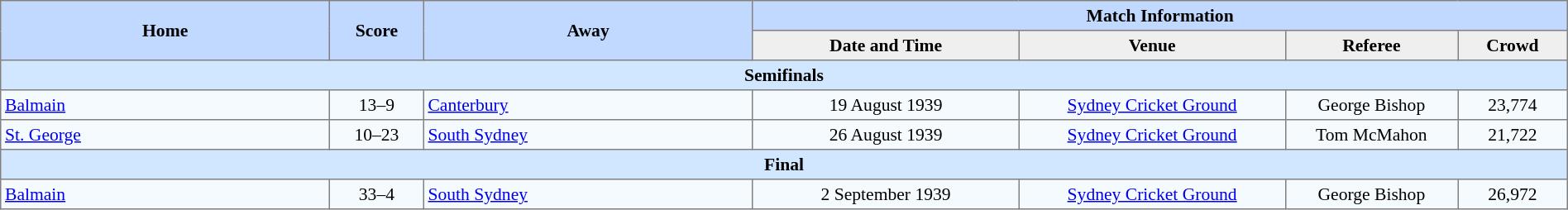<table border=1 style="border-collapse:collapse; font-size:90%; text-align:center;" cellpadding=3 cellspacing=0 width=100%>
<tr bgcolor=#C1D8FF>
<th rowspan=2 width=21%>Home</th>
<th rowspan=2 width=6%>Score</th>
<th rowspan=2 width=21%>Away</th>
<th colspan=6>Match Information</th>
</tr>
<tr bgcolor=#EFEFEF>
<th width=17%>Date and Time</th>
<th width=17%>Venue</th>
<th width=11%>Referee</th>
<th width=7%>Crowd</th>
</tr>
<tr bgcolor="#D0E7FF">
<td colspan=7><strong>Semifinals</strong></td>
</tr>
<tr bgcolor=#F5FAFF>
<td align=left> <a href='#'>Balmain</a></td>
<td>13–9</td>
<td align=left> <a href='#'>Canterbury</a></td>
<td>19 August 1939</td>
<td><a href='#'>Sydney Cricket Ground</a></td>
<td>George Bishop</td>
<td>23,774</td>
</tr>
<tr bgcolor=#F5FAFF>
<td align=left> <a href='#'>St. George</a></td>
<td>10–23</td>
<td align=left> <a href='#'>South Sydney</a></td>
<td>26 August 1939</td>
<td><a href='#'>Sydney Cricket Ground</a></td>
<td>Tom McMahon</td>
<td>21,722</td>
</tr>
<tr bgcolor="#D0E7FF">
<td colspan=7><strong>Final</strong></td>
</tr>
<tr bgcolor=#F5FAFF>
<td align=left> <a href='#'>Balmain</a></td>
<td>33–4</td>
<td align=left> <a href='#'>South Sydney</a></td>
<td>2 September 1939</td>
<td><a href='#'>Sydney Cricket Ground</a></td>
<td>George Bishop</td>
<td>26,972</td>
</tr>
</table>
